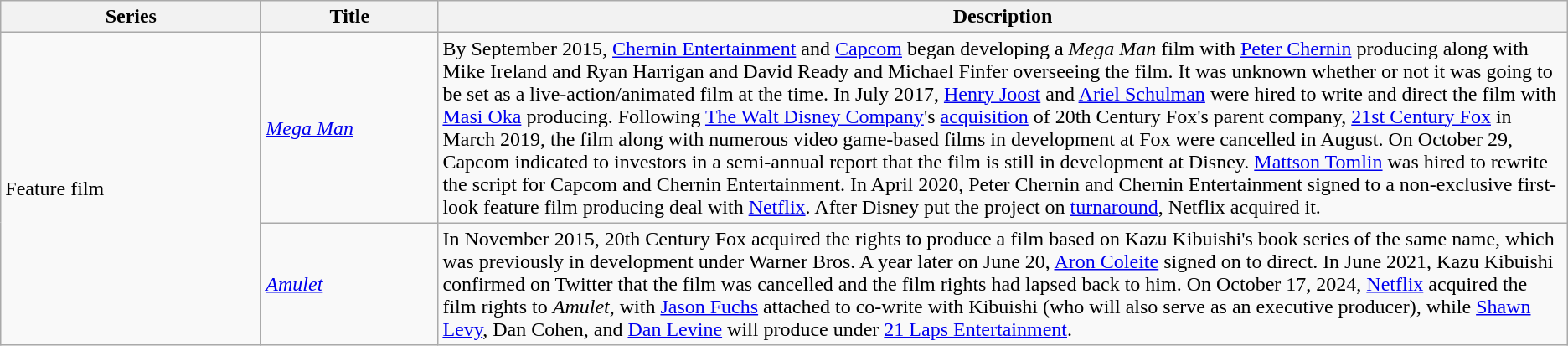<table class="wikitable">
<tr>
<th style="width:150pt;">Series</th>
<th style="width:100pt;">Title</th>
<th>Description</th>
</tr>
<tr>
<td rowspan="2">Feature film</td>
<td><em><a href='#'>Mega Man</a></em></td>
<td>By September 2015, <a href='#'>Chernin Entertainment</a> and <a href='#'>Capcom</a> began developing a <em>Mega Man</em> film with <a href='#'>Peter Chernin</a> producing along with Mike Ireland and Ryan Harrigan and David Ready and Michael Finfer overseeing the film. It was unknown whether or not it was going to be set as a live-action/animated film at the time. In July 2017, <a href='#'>Henry Joost</a> and <a href='#'>Ariel Schulman</a> were hired to write and direct the film with <a href='#'>Masi Oka</a> producing. Following <a href='#'>The Walt Disney Company</a>'s <a href='#'>acquisition</a> of 20th Century Fox's parent company, <a href='#'>21st Century Fox</a> in March 2019, the film along with numerous video game-based films in development at Fox were cancelled in August. On October 29, Capcom indicated to investors in a semi-annual report that the film is still in development at Disney. <a href='#'>Mattson Tomlin</a> was hired to rewrite the script for Capcom and Chernin Entertainment. In April 2020, Peter Chernin and Chernin Entertainment signed to a non-exclusive first-look feature film producing deal with <a href='#'>Netflix</a>. After Disney put the project on <a href='#'>turnaround</a>, Netflix acquired it.</td>
</tr>
<tr>
<td><em><a href='#'>Amulet</a></em></td>
<td>In November 2015, 20th Century Fox acquired the rights to produce a film based on Kazu Kibuishi's book series of the same name, which was previously in development under Warner Bros. A year later on June 20, <a href='#'>Aron Coleite</a> signed on to direct. In June 2021, Kazu Kibuishi confirmed on Twitter that the film was cancelled and the film rights had lapsed back to him. On October 17, 2024, <a href='#'>Netflix</a> acquired the film rights to <em>Amulet</em>, with <a href='#'>Jason Fuchs</a> attached to co-write with Kibuishi (who will also serve as an executive producer), while <a href='#'>Shawn Levy</a>, Dan Cohen, and <a href='#'>Dan Levine</a> will produce under <a href='#'>21 Laps Entertainment</a>.</td>
</tr>
</table>
